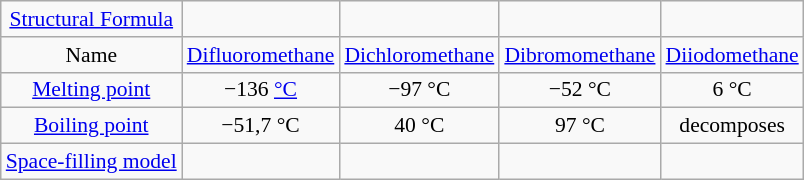<table class="wikitable float-right" style="text-align:center; font-size:90%;">
<tr ->
<td><a href='#'>Structural Formula</a></td>
<td></td>
<td></td>
<td></td>
<td></td>
</tr>
<tr ->
<td>Name</td>
<td><a href='#'>Difluoromethane</a></td>
<td><a href='#'>Dichloromethane</a></td>
<td><a href='#'>Dibromomethane</a></td>
<td><a href='#'>Diiodomethane</a></td>
</tr>
<tr ->
<td><a href='#'>Melting point</a></td>
<td>−136 <a href='#'>°C</a></td>
<td>−97 °C</td>
<td>−52 °C</td>
<td>6 °C</td>
</tr>
<tr ->
<td><a href='#'>Boiling point</a></td>
<td>−51,7 °C</td>
<td>40 °C</td>
<td>97 °C</td>
<td>decomposes</td>
</tr>
<tr ->
<td><a href='#'>Space-filling model</a></td>
<td></td>
<td></td>
<td></td>
<td></td>
</tr>
</table>
